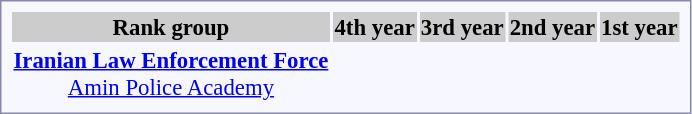<table style="border:1px solid #8888aa; background-color:#f7f8ff; padding:5px; font-size:95%; margin: 0px 12px 12px 0px; text-align:center;">
<tr bgcolor="#CCCCCC">
<th>Rank group</th>
<th>4th year</th>
<th>3rd year</th>
<th>2nd year</th>
<th>1st year</th>
</tr>
<tr>
<td><strong> <a href='#'>Iranian Law Enforcement Force</a></strong><br><a href='#'>Amin Police Academy</a></td>
<td></td>
<td></td>
<td></td>
<td></td>
</tr>
</table>
